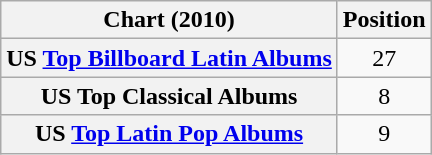<table class="wikitable plainrowheaders" style="text-align:center;" border="1">
<tr>
<th scope="col">Chart (2010)</th>
<th scope="col">Position</th>
</tr>
<tr>
<th scope="row">US <a href='#'>Top Billboard Latin Albums</a></th>
<td style="text-align:center;">27</td>
</tr>
<tr>
<th scope="row">US Top Classical Albums</th>
<td style="text-align:center;">8</td>
</tr>
<tr>
<th scope="row">US <a href='#'>Top Latin Pop Albums</a></th>
<td style="text-align:center;">9</td>
</tr>
</table>
